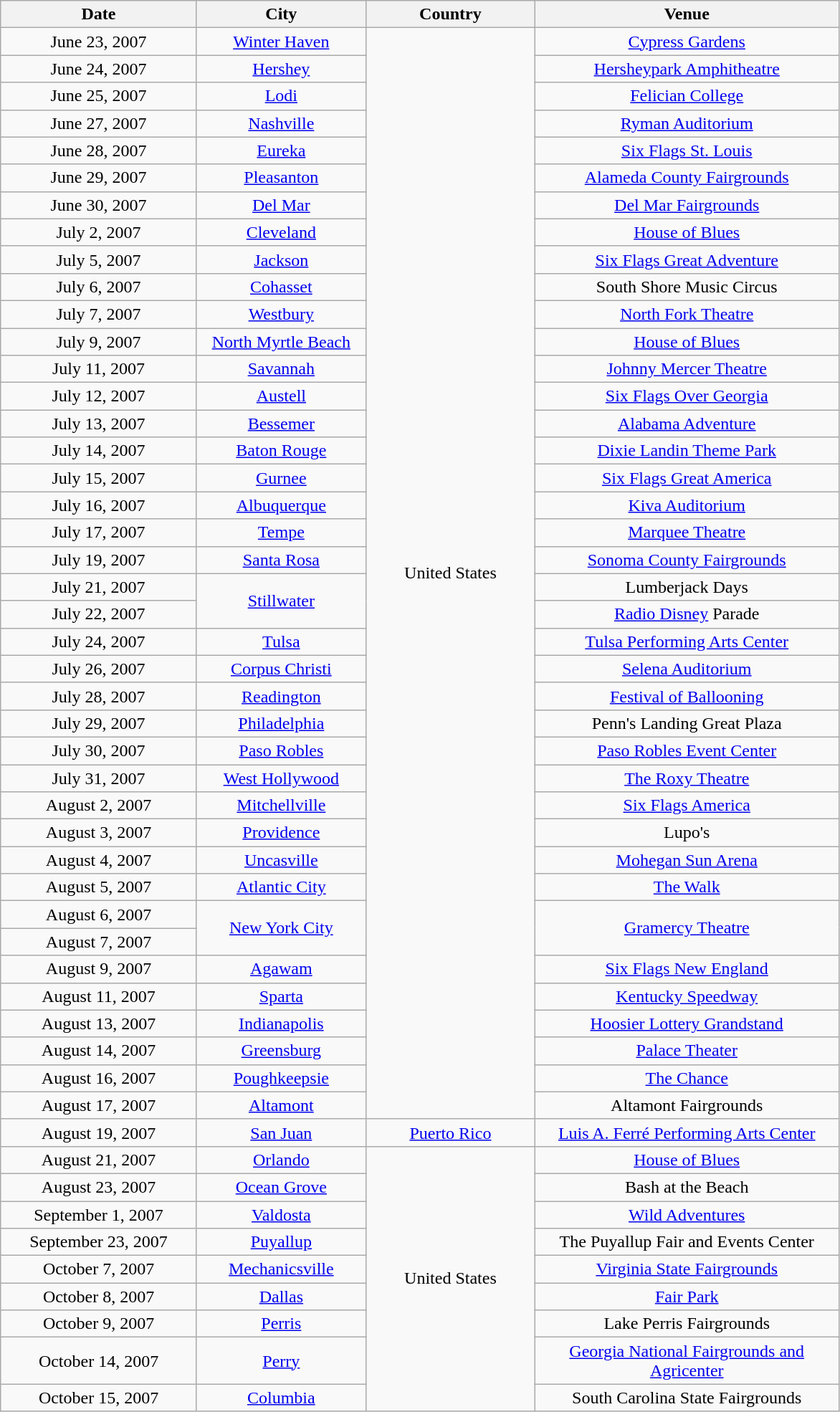<table class="wikitable" style="text-align:center">
<tr>
<th width="175">Date</th>
<th width="150">City</th>
<th width="150">Country</th>
<th width="275">Venue</th>
</tr>
<tr>
<td>June 23, 2007</td>
<td><a href='#'>Winter Haven</a></td>
<td rowspan="40">United States</td>
<td><a href='#'>Cypress Gardens</a></td>
</tr>
<tr>
<td>June 24, 2007</td>
<td><a href='#'>Hershey</a></td>
<td><a href='#'>Hersheypark Amphitheatre</a></td>
</tr>
<tr>
<td>June 25, 2007</td>
<td><a href='#'>Lodi</a></td>
<td><a href='#'>Felician College</a></td>
</tr>
<tr>
<td>June 27, 2007</td>
<td><a href='#'>Nashville</a></td>
<td><a href='#'>Ryman Auditorium</a></td>
</tr>
<tr>
<td>June 28, 2007</td>
<td><a href='#'>Eureka</a></td>
<td><a href='#'>Six Flags St. Louis</a></td>
</tr>
<tr>
<td>June 29, 2007</td>
<td><a href='#'>Pleasanton</a></td>
<td><a href='#'>Alameda County Fairgrounds</a></td>
</tr>
<tr>
<td>June 30, 2007</td>
<td><a href='#'>Del Mar</a></td>
<td><a href='#'>Del Mar Fairgrounds</a></td>
</tr>
<tr>
<td>July 2, 2007</td>
<td><a href='#'>Cleveland</a></td>
<td><a href='#'>House of Blues</a></td>
</tr>
<tr>
<td>July 5, 2007</td>
<td><a href='#'>Jackson</a></td>
<td><a href='#'>Six Flags Great Adventure</a></td>
</tr>
<tr>
<td>July 6, 2007</td>
<td><a href='#'>Cohasset</a></td>
<td>South Shore Music Circus</td>
</tr>
<tr>
<td>July 7, 2007</td>
<td><a href='#'>Westbury</a></td>
<td><a href='#'>North Fork Theatre</a></td>
</tr>
<tr>
<td>July 9, 2007</td>
<td><a href='#'>North Myrtle Beach</a></td>
<td><a href='#'>House of Blues</a></td>
</tr>
<tr>
<td>July 11, 2007</td>
<td><a href='#'>Savannah</a></td>
<td><a href='#'>Johnny Mercer Theatre</a></td>
</tr>
<tr>
<td>July 12, 2007</td>
<td><a href='#'>Austell</a></td>
<td><a href='#'>Six Flags Over Georgia</a></td>
</tr>
<tr>
<td>July 13, 2007</td>
<td><a href='#'>Bessemer</a></td>
<td><a href='#'>Alabama Adventure</a></td>
</tr>
<tr>
<td>July 14, 2007</td>
<td><a href='#'>Baton Rouge</a></td>
<td><a href='#'>Dixie Landin Theme Park</a></td>
</tr>
<tr>
<td>July 15, 2007</td>
<td><a href='#'>Gurnee</a></td>
<td><a href='#'>Six Flags Great America</a></td>
</tr>
<tr>
<td>July 16, 2007</td>
<td><a href='#'>Albuquerque</a></td>
<td><a href='#'>Kiva Auditorium</a></td>
</tr>
<tr>
<td>July 17, 2007</td>
<td><a href='#'>Tempe</a></td>
<td><a href='#'>Marquee Theatre</a></td>
</tr>
<tr>
<td>July 19, 2007</td>
<td><a href='#'>Santa Rosa</a></td>
<td><a href='#'>Sonoma County Fairgrounds</a></td>
</tr>
<tr>
<td>July 21, 2007</td>
<td rowspan="2"><a href='#'>Stillwater</a></td>
<td>Lumberjack Days</td>
</tr>
<tr>
<td>July 22, 2007</td>
<td><a href='#'>Radio Disney</a> Parade</td>
</tr>
<tr>
<td>July 24, 2007</td>
<td><a href='#'>Tulsa</a></td>
<td><a href='#'>Tulsa Performing Arts Center</a></td>
</tr>
<tr>
<td>July 26, 2007</td>
<td><a href='#'>Corpus Christi</a></td>
<td><a href='#'>Selena Auditorium</a></td>
</tr>
<tr>
<td>July 28, 2007</td>
<td><a href='#'>Readington</a></td>
<td><a href='#'>Festival of Ballooning</a></td>
</tr>
<tr>
<td>July 29, 2007</td>
<td><a href='#'>Philadelphia</a></td>
<td>Penn's Landing Great Plaza</td>
</tr>
<tr>
<td>July 30, 2007</td>
<td><a href='#'>Paso Robles</a></td>
<td><a href='#'>Paso Robles Event Center</a></td>
</tr>
<tr>
<td>July 31, 2007</td>
<td><a href='#'>West Hollywood</a></td>
<td><a href='#'>The Roxy Theatre</a></td>
</tr>
<tr>
<td>August 2, 2007</td>
<td><a href='#'>Mitchellville</a></td>
<td><a href='#'>Six Flags America</a></td>
</tr>
<tr>
<td>August 3, 2007</td>
<td><a href='#'>Providence</a></td>
<td>Lupo's</td>
</tr>
<tr>
<td>August 4, 2007</td>
<td><a href='#'>Uncasville</a></td>
<td><a href='#'>Mohegan Sun Arena</a></td>
</tr>
<tr>
<td>August 5, 2007</td>
<td><a href='#'>Atlantic City</a></td>
<td><a href='#'>The Walk</a></td>
</tr>
<tr>
<td>August 6, 2007</td>
<td rowspan="2"><a href='#'>New York City</a></td>
<td rowspan="2"><a href='#'>Gramercy Theatre</a></td>
</tr>
<tr>
<td>August 7, 2007</td>
</tr>
<tr>
<td>August 9, 2007</td>
<td><a href='#'>Agawam</a></td>
<td><a href='#'>Six Flags New England</a></td>
</tr>
<tr>
<td>August 11, 2007</td>
<td><a href='#'>Sparta</a></td>
<td><a href='#'>Kentucky Speedway</a></td>
</tr>
<tr>
<td>August 13, 2007</td>
<td><a href='#'>Indianapolis</a></td>
<td><a href='#'>Hoosier Lottery Grandstand</a></td>
</tr>
<tr>
<td>August 14, 2007</td>
<td><a href='#'>Greensburg</a></td>
<td><a href='#'>Palace Theater</a></td>
</tr>
<tr>
<td>August 16, 2007</td>
<td><a href='#'>Poughkeepsie</a></td>
<td><a href='#'>The Chance</a></td>
</tr>
<tr>
<td>August 17, 2007</td>
<td><a href='#'>Altamont</a></td>
<td>Altamont Fairgrounds</td>
</tr>
<tr>
<td>August 19, 2007</td>
<td><a href='#'>San Juan</a></td>
<td><a href='#'>Puerto Rico</a></td>
<td><a href='#'>Luis A. Ferré Performing Arts Center</a></td>
</tr>
<tr>
<td>August 21, 2007</td>
<td><a href='#'>Orlando</a></td>
<td rowspan="9">United States</td>
<td><a href='#'>House of Blues</a></td>
</tr>
<tr>
<td>August 23, 2007</td>
<td><a href='#'>Ocean Grove</a></td>
<td>Bash at the Beach</td>
</tr>
<tr>
<td>September 1, 2007</td>
<td><a href='#'>Valdosta</a></td>
<td><a href='#'>Wild Adventures</a></td>
</tr>
<tr>
<td>September 23, 2007</td>
<td><a href='#'>Puyallup</a></td>
<td>The Puyallup Fair and Events Center</td>
</tr>
<tr>
<td>October 7, 2007</td>
<td><a href='#'>Mechanicsville</a></td>
<td><a href='#'>Virginia State Fairgrounds</a></td>
</tr>
<tr>
<td>October 8, 2007</td>
<td><a href='#'>Dallas</a></td>
<td><a href='#'>Fair Park</a></td>
</tr>
<tr>
<td>October 9, 2007</td>
<td><a href='#'>Perris</a></td>
<td>Lake Perris Fairgrounds</td>
</tr>
<tr>
<td>October 14, 2007</td>
<td><a href='#'>Perry</a></td>
<td><a href='#'>Georgia National Fairgrounds and Agricenter</a></td>
</tr>
<tr>
<td>October 15, 2007</td>
<td><a href='#'>Columbia</a></td>
<td>South Carolina State Fairgrounds</td>
</tr>
</table>
